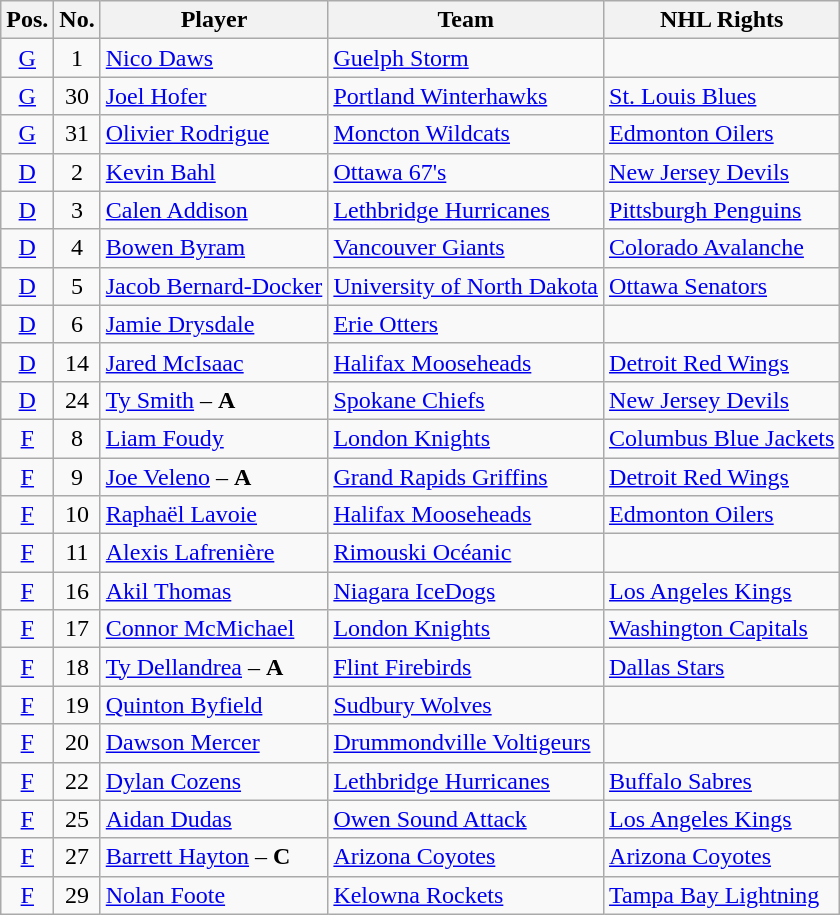<table class="wikitable sortable">
<tr>
<th>Pos.</th>
<th>No.</th>
<th>Player</th>
<th>Team</th>
<th>NHL Rights</th>
</tr>
<tr>
<td style="text-align:center;"><a href='#'>G</a></td>
<td style="text-align:center;">1</td>
<td><a href='#'>Nico Daws</a></td>
<td> <a href='#'>Guelph Storm</a></td>
<td></td>
</tr>
<tr>
<td style="text-align:center;"><a href='#'>G</a></td>
<td style="text-align:center;">30</td>
<td><a href='#'>Joel Hofer</a></td>
<td> <a href='#'>Portland Winterhawks</a></td>
<td><a href='#'>St. Louis Blues</a></td>
</tr>
<tr>
<td style="text-align:center;"><a href='#'>G</a></td>
<td style="text-align:center;">31</td>
<td><a href='#'>Olivier Rodrigue</a></td>
<td> <a href='#'>Moncton Wildcats</a></td>
<td><a href='#'>Edmonton Oilers</a></td>
</tr>
<tr>
<td style="text-align:center;"><a href='#'>D</a></td>
<td style="text-align:center;">2</td>
<td><a href='#'>Kevin Bahl</a></td>
<td> <a href='#'>Ottawa 67's</a></td>
<td><a href='#'>New Jersey Devils</a></td>
</tr>
<tr>
<td style="text-align:center;"><a href='#'>D</a></td>
<td style="text-align:center;">3</td>
<td><a href='#'>Calen Addison</a></td>
<td> <a href='#'>Lethbridge Hurricanes</a></td>
<td><a href='#'>Pittsburgh Penguins</a></td>
</tr>
<tr>
<td style="text-align:center;"><a href='#'>D</a></td>
<td style="text-align:center;">4</td>
<td><a href='#'>Bowen Byram</a></td>
<td> <a href='#'>Vancouver Giants</a></td>
<td><a href='#'>Colorado Avalanche</a></td>
</tr>
<tr>
<td style="text-align:center;"><a href='#'>D</a></td>
<td style="text-align:center;">5</td>
<td><a href='#'>Jacob Bernard-Docker</a></td>
<td> <a href='#'>University of North Dakota</a></td>
<td><a href='#'>Ottawa Senators</a></td>
</tr>
<tr>
<td style="text-align:center;"><a href='#'>D</a></td>
<td style="text-align:center;">6</td>
<td><a href='#'>Jamie Drysdale</a></td>
<td> <a href='#'>Erie Otters</a></td>
<td></td>
</tr>
<tr>
<td style="text-align:center;"><a href='#'>D</a></td>
<td style="text-align:center;">14</td>
<td><a href='#'>Jared McIsaac</a></td>
<td> <a href='#'>Halifax Mooseheads</a></td>
<td><a href='#'>Detroit Red Wings</a></td>
</tr>
<tr>
<td style="text-align:center;"><a href='#'>D</a></td>
<td style="text-align:center;">24</td>
<td><a href='#'>Ty Smith</a> – <strong>A</strong></td>
<td> <a href='#'>Spokane Chiefs</a></td>
<td><a href='#'>New Jersey Devils</a></td>
</tr>
<tr>
<td style="text-align:center;"><a href='#'>F</a></td>
<td style="text-align:center;">8</td>
<td><a href='#'>Liam Foudy</a></td>
<td> <a href='#'>London Knights</a></td>
<td><a href='#'>Columbus Blue Jackets</a></td>
</tr>
<tr>
<td style="text-align:center;"><a href='#'>F</a></td>
<td style="text-align:center;">9</td>
<td><a href='#'>Joe Veleno</a> – <strong>A</strong></td>
<td> <a href='#'>Grand Rapids Griffins</a></td>
<td><a href='#'>Detroit Red Wings</a></td>
</tr>
<tr>
<td style="text-align:center;"><a href='#'>F</a></td>
<td style="text-align:center;">10</td>
<td><a href='#'>Raphaël Lavoie</a></td>
<td> <a href='#'>Halifax Mooseheads</a></td>
<td><a href='#'>Edmonton Oilers</a></td>
</tr>
<tr>
<td style="text-align:center;"><a href='#'>F</a></td>
<td style="text-align:center;">11</td>
<td><a href='#'>Alexis Lafrenière</a></td>
<td> <a href='#'>Rimouski Océanic</a></td>
<td></td>
</tr>
<tr>
<td style="text-align:center;"><a href='#'>F</a></td>
<td style="text-align:center;">16</td>
<td><a href='#'>Akil Thomas</a></td>
<td> <a href='#'>Niagara IceDogs</a></td>
<td><a href='#'>Los Angeles Kings</a></td>
</tr>
<tr>
<td style="text-align:center;"><a href='#'>F</a></td>
<td style="text-align:center;">17</td>
<td><a href='#'>Connor McMichael</a></td>
<td> <a href='#'>London Knights</a></td>
<td><a href='#'>Washington Capitals</a></td>
</tr>
<tr>
<td style="text-align:center;"><a href='#'>F</a></td>
<td style="text-align:center;">18</td>
<td><a href='#'>Ty Dellandrea</a> – <strong>A</strong></td>
<td> <a href='#'>Flint Firebirds</a></td>
<td><a href='#'>Dallas Stars</a></td>
</tr>
<tr>
<td style="text-align:center;"><a href='#'>F</a></td>
<td style="text-align:center;">19</td>
<td><a href='#'>Quinton Byfield</a></td>
<td> <a href='#'>Sudbury Wolves</a></td>
<td></td>
</tr>
<tr>
<td style="text-align:center;"><a href='#'>F</a></td>
<td style="text-align:center;">20</td>
<td><a href='#'>Dawson Mercer</a></td>
<td> <a href='#'>Drummondville Voltigeurs</a></td>
<td></td>
</tr>
<tr>
<td style="text-align:center;"><a href='#'>F</a></td>
<td style="text-align:center;">22</td>
<td><a href='#'>Dylan Cozens</a></td>
<td> <a href='#'>Lethbridge Hurricanes</a></td>
<td><a href='#'>Buffalo Sabres</a></td>
</tr>
<tr>
<td style="text-align:center;"><a href='#'>F</a></td>
<td style="text-align:center;">25</td>
<td><a href='#'>Aidan Dudas</a></td>
<td> <a href='#'>Owen Sound Attack</a></td>
<td><a href='#'>Los Angeles Kings</a></td>
</tr>
<tr>
<td style="text-align:center;"><a href='#'>F</a></td>
<td style="text-align:center;">27</td>
<td><a href='#'>Barrett Hayton</a> – <strong>C</strong></td>
<td> <a href='#'>Arizona Coyotes</a></td>
<td><a href='#'>Arizona Coyotes</a></td>
</tr>
<tr>
<td style="text-align:center;"><a href='#'>F</a></td>
<td style="text-align:center;">29</td>
<td><a href='#'>Nolan Foote</a></td>
<td> <a href='#'>Kelowna Rockets</a></td>
<td><a href='#'>Tampa Bay Lightning</a></td>
</tr>
</table>
